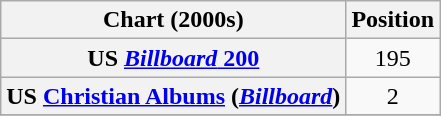<table class="wikitable plainrowheaders">
<tr>
<th scope="col">Chart (2000s)</th>
<th scope="col">Position</th>
</tr>
<tr>
<th scope="row">US <a href='#'><em>Billboard</em> 200</a></th>
<td align="center">195</td>
</tr>
<tr>
<th scope="row">US <a href='#'>Christian Albums</a> (<em><a href='#'>Billboard</a></em>)</th>
<td align="center">2</td>
</tr>
<tr>
</tr>
</table>
